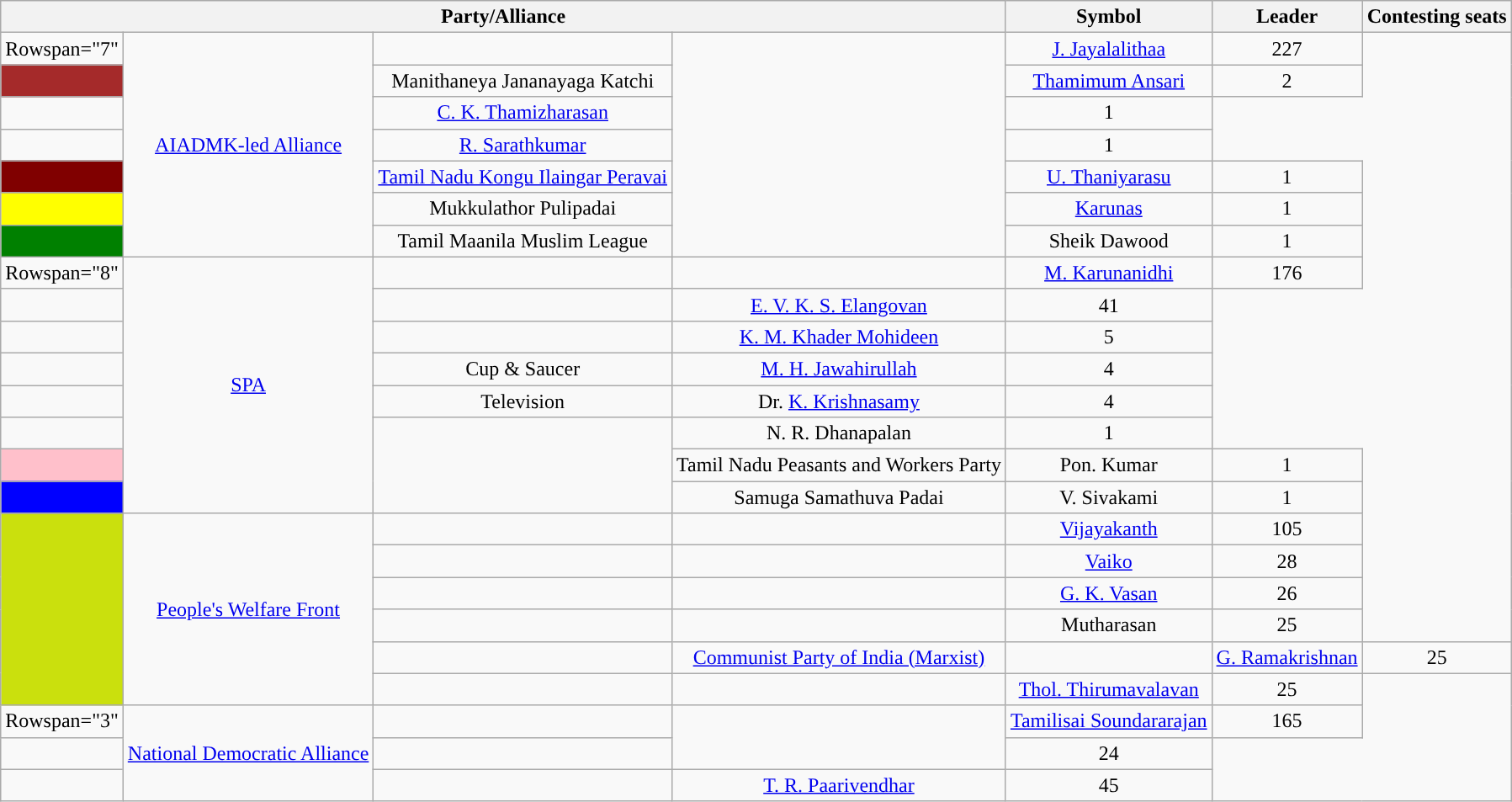<table class="wikitable " style="text-align:center;">
<tr>
<th colspan="4">Party/Alliance</th>
<th>Symbol</th>
<th>Leader</th>
<th>Contesting seats</th>
</tr>
<tr>
<td>Rowspan="7" </td>
<td Rowspan="7"><a href='#'>AIADMK-led Alliance</a></td>
<td></td>
<td rowspan=7></td>
<td><a href='#'>J. Jayalalithaa</a></td>
<td>227</td>
</tr>
<tr>
<td style="background-color: brown;"></td>
<td>Manithaneya Jananayaga Katchi</td>
<td><a href='#'>Thamimum Ansari</a></td>
<td>2</td>
</tr>
<tr>
<td></td>
<td><a href='#'>C. K. Thamizharasan</a></td>
<td>1</td>
</tr>
<tr>
<td></td>
<td><a href='#'>R. Sarathkumar</a></td>
<td>1</td>
</tr>
<tr>
<td style="background-color: maroon;"></td>
<td><a href='#'>Tamil Nadu Kongu Ilaingar Peravai</a></td>
<td><a href='#'>U. Thaniyarasu</a></td>
<td>1</td>
</tr>
<tr>
<td style="background-color: yellow;"></td>
<td>Mukkulathor Pulipadai</td>
<td><a href='#'>Karunas</a></td>
<td>1</td>
</tr>
<tr>
<td style="background-color: green;"></td>
<td>Tamil Maanila Muslim League</td>
<td>Sheik Dawood</td>
<td>1</td>
</tr>
<tr>
<td>Rowspan="8" </td>
<td Rowspan="8"><a href='#'>SPA</a></td>
<td></td>
<td></td>
<td><a href='#'>M. Karunanidhi</a></td>
<td>176</td>
</tr>
<tr>
<td></td>
<td></td>
<td><a href='#'>E. V. K. S. Elangovan</a></td>
<td>41</td>
</tr>
<tr>
<td></td>
<td></td>
<td><a href='#'>K. M. Khader Mohideen</a></td>
<td>5</td>
</tr>
<tr>
<td></td>
<td>Cup & Saucer</td>
<td><a href='#'>M. H. Jawahirullah</a></td>
<td>4</td>
</tr>
<tr>
<td></td>
<td>Television</td>
<td>Dr. <a href='#'>K. Krishnasamy</a></td>
<td>4</td>
</tr>
<tr>
<td></td>
<td Rowspan="3"></td>
<td>N. R. Dhanapalan</td>
<td>1</td>
</tr>
<tr>
<td style="background-color: pink;"></td>
<td>Tamil Nadu Peasants and Workers Party</td>
<td>Pon. Kumar</td>
<td>1</td>
</tr>
<tr>
<td style="background-color: blue;"></td>
<td>Samuga Samathuva Padai</td>
<td>V. Sivakami</td>
<td>1</td>
</tr>
<tr>
<td rowspan="6" bgcolor="#CAE00D"></td>
<td Rowspan="6"><a href='#'>People's Welfare Front</a></td>
<td></td>
<td></td>
<td><a href='#'>Vijayakanth</a></td>
<td>105</td>
</tr>
<tr>
<td></td>
<td></td>
<td><a href='#'>Vaiko</a></td>
<td>28</td>
</tr>
<tr>
<td></td>
<td></td>
<td><a href='#'>G. K. Vasan</a></td>
<td>26</td>
</tr>
<tr>
<td></td>
<td></td>
<td>Mutharasan</td>
<td>25</td>
</tr>
<tr>
<td></td>
<td><a href='#'>Communist Party of India (Marxist)</a></td>
<td></td>
<td><a href='#'>G. Ramakrishnan</a></td>
<td>25</td>
</tr>
<tr>
<td></td>
<td></td>
<td><a href='#'>Thol. Thirumavalavan</a></td>
<td>25</td>
</tr>
<tr>
<td>Rowspan="3" </td>
<td Rowspan="3"><a href='#'>National Democratic Alliance</a></td>
<td></td>
<td rowspan=2></td>
<td><a href='#'>Tamilisai Soundararajan</a></td>
<td>165</td>
</tr>
<tr>
<td></td>
<td></td>
<td>24</td>
</tr>
<tr>
<td></td>
<td></td>
<td><a href='#'>T. R. Paarivendhar</a></td>
<td>45</td>
</tr>
</table>
